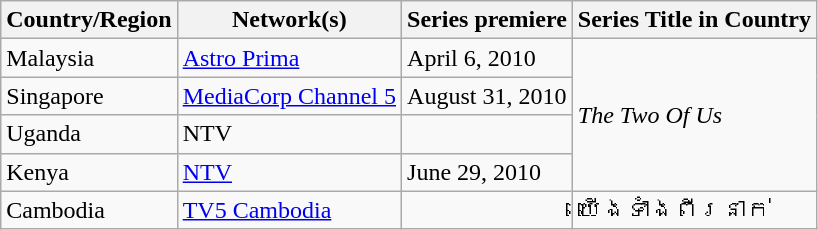<table class="wikitable">
<tr>
<th>Country/Region</th>
<th>Network(s)</th>
<th>Series premiere</th>
<th>Series Title in Country</th>
</tr>
<tr>
<td>Malaysia</td>
<td><a href='#'>Astro Prima</a></td>
<td>April 6, 2010</td>
<td rowspan="4"><em>The Two Of Us</em></td>
</tr>
<tr>
<td>Singapore</td>
<td><a href='#'>MediaCorp Channel 5</a></td>
<td>August 31, 2010</td>
</tr>
<tr>
<td>Uganda</td>
<td>NTV</td>
</tr>
<tr>
<td>Kenya</td>
<td><a href='#'>NTV</a></td>
<td>June 29, 2010</td>
</tr>
<tr>
<td>Cambodia</td>
<td><a href='#'>TV5 Cambodia</a></td>
<td></td>
<td>យើងទាំងពីរនាក់</td>
</tr>
</table>
